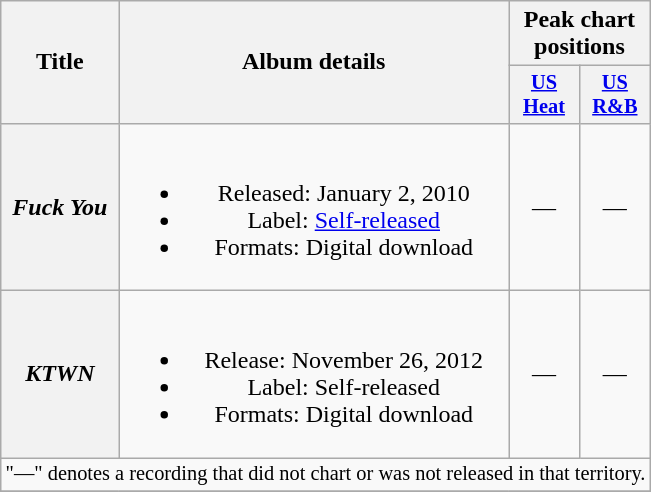<table class="wikitable plainrowheaders" style="text-align:center;">
<tr>
<th scope="col" rowspan="2">Title</th>
<th scope="col" rowspan="2">Album details</th>
<th scope="col" colspan="2">Peak chart positions</th>
</tr>
<tr>
<th scope="col" style="width:3em;font-size:85%;"><a href='#'>US<br>Heat</a></th>
<th scope="col" style="width:3em;font-size:85%;"><a href='#'>US<br>R&B</a></th>
</tr>
<tr>
<th scope="row"><em>Fuck You</em></th>
<td><br><ul><li>Released: January 2, 2010</li><li>Label: <a href='#'>Self-released</a></li><li>Formats: Digital download</li></ul></td>
<td>—</td>
<td>—</td>
</tr>
<tr>
<th scope="row"><em>KTWN</em></th>
<td><br><ul><li>Release: November 26, 2012</li><li>Label: Self-released</li><li>Formats: Digital download</li></ul></td>
<td>—</td>
<td>—</td>
</tr>
<tr>
<td colspan="18" style="font-size:85%">"—" denotes a recording that did not chart or was not released in that territory.</td>
</tr>
<tr>
</tr>
</table>
